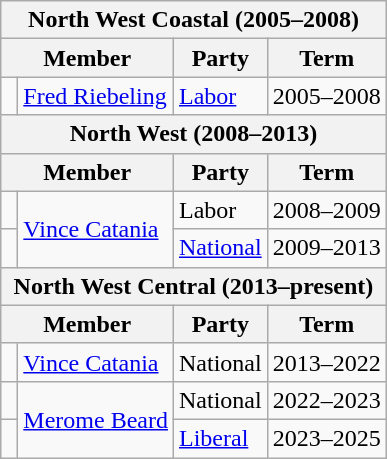<table class="wikitable">
<tr>
<th colspan="4">North West Coastal (2005–2008)</th>
</tr>
<tr>
<th colspan="2">Member</th>
<th>Party</th>
<th>Term</th>
</tr>
<tr>
<td> </td>
<td><a href='#'>Fred Riebeling</a></td>
<td><a href='#'>Labor</a></td>
<td>2005–2008</td>
</tr>
<tr>
<th colspan="4">North West (2008–2013)</th>
</tr>
<tr>
<th colspan="2">Member</th>
<th>Party</th>
<th>Term</th>
</tr>
<tr>
<td> </td>
<td rowspan="2"><a href='#'>Vince Catania</a></td>
<td>Labor</td>
<td>2008–2009</td>
</tr>
<tr>
<td> </td>
<td><a href='#'>National</a></td>
<td>2009–2013</td>
</tr>
<tr>
<th colspan="4">North West Central (2013–present)</th>
</tr>
<tr>
<th colspan="2">Member</th>
<th>Party</th>
<th>Term</th>
</tr>
<tr>
<td> </td>
<td><a href='#'>Vince Catania</a></td>
<td>National</td>
<td>2013–2022</td>
</tr>
<tr>
<td> </td>
<td rowspan="2"><a href='#'>Merome Beard</a></td>
<td>National</td>
<td>2022–2023</td>
</tr>
<tr>
<td> </td>
<td><a href='#'>Liberal</a></td>
<td>2023–2025</td>
</tr>
</table>
